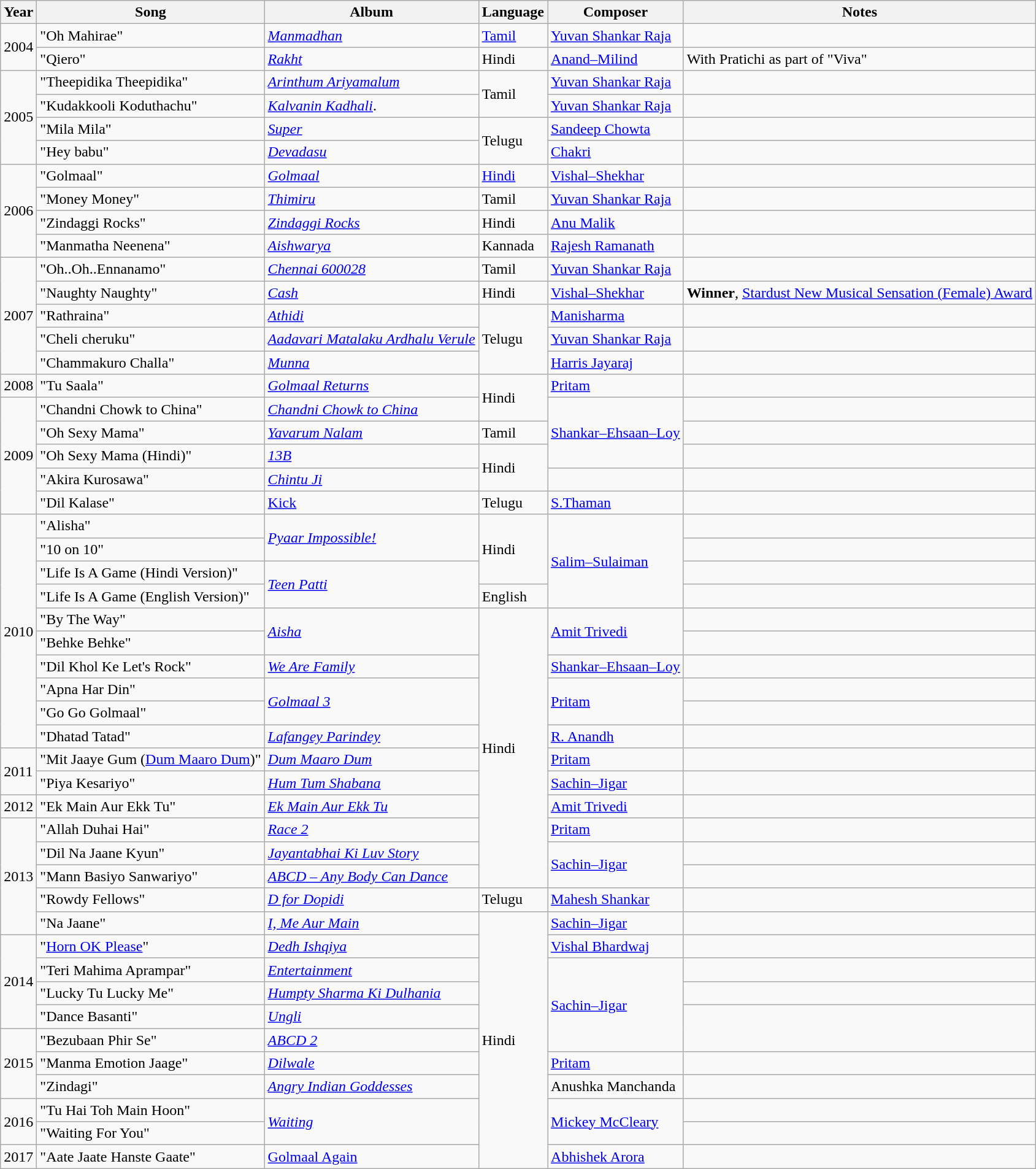<table class="wikitable sortable">
<tr>
<th>Year</th>
<th>Song</th>
<th>Album</th>
<th>Language</th>
<th>Composer</th>
<th>Notes</th>
</tr>
<tr>
<td rowspan=2>2004</td>
<td>"Oh Mahirae"</td>
<td><em><a href='#'>Manmadhan</a></em></td>
<td><a href='#'>Tamil</a></td>
<td><a href='#'>Yuvan Shankar Raja</a></td>
<td></td>
</tr>
<tr>
<td>"Qiero"</td>
<td><em><a href='#'>Rakht</a></em></td>
<td>Hindi</td>
<td><a href='#'>Anand–Milind</a></td>
<td>With Pratichi as part of "Viva"</td>
</tr>
<tr>
<td rowspan=4>2005</td>
<td>"Theepidika Theepidika"</td>
<td><em><a href='#'>Arinthum Ariyamalum</a></em></td>
<td rowspan=2>Tamil</td>
<td><a href='#'>Yuvan Shankar Raja</a></td>
<td></td>
</tr>
<tr>
<td>"Kudakkooli Koduthachu"</td>
<td><em><a href='#'>Kalvanin Kadhali</a></em>.</td>
<td><a href='#'>Yuvan Shankar Raja</a></td>
<td></td>
</tr>
<tr>
<td>"Mila Mila"</td>
<td><em><a href='#'>Super</a></em></td>
<td rowspan=2>Telugu</td>
<td><a href='#'>Sandeep Chowta</a></td>
<td></td>
</tr>
<tr>
<td>"Hey babu"</td>
<td><em><a href='#'>Devadasu</a></em></td>
<td><a href='#'>Chakri</a></td>
<td></td>
</tr>
<tr>
<td rowspan=4>2006</td>
<td>"Golmaal"</td>
<td><em><a href='#'>Golmaal</a></em></td>
<td><a href='#'>Hindi</a></td>
<td><a href='#'>Vishal–Shekhar</a></td>
<td></td>
</tr>
<tr>
<td>"Money Money"</td>
<td><em><a href='#'>Thimiru</a></em></td>
<td>Tamil</td>
<td><a href='#'>Yuvan Shankar Raja</a></td>
<td></td>
</tr>
<tr>
<td>"Zindaggi Rocks"</td>
<td><em><a href='#'>Zindaggi Rocks</a></em></td>
<td>Hindi</td>
<td><a href='#'>Anu Malik</a></td>
<td></td>
</tr>
<tr>
<td>"Manmatha Neenena"</td>
<td><em><a href='#'>Aishwarya</a></em></td>
<td>Kannada</td>
<td><a href='#'>Rajesh Ramanath</a></td>
<td></td>
</tr>
<tr>
<td rowspan=5>2007</td>
<td>"Oh..Oh..Ennanamo"</td>
<td><em><a href='#'>Chennai 600028</a></em></td>
<td>Tamil</td>
<td><a href='#'>Yuvan Shankar Raja</a></td>
<td></td>
</tr>
<tr>
<td>"Naughty Naughty"</td>
<td><em><a href='#'>Cash</a></em></td>
<td>Hindi</td>
<td><a href='#'>Vishal–Shekhar</a></td>
<td><strong>Winner</strong>, <a href='#'>Stardust New Musical Sensation (Female) Award</a></td>
</tr>
<tr>
<td>"Rathraina"</td>
<td><em><a href='#'>Athidi</a></em></td>
<td rowspan=3>Telugu</td>
<td><a href='#'>Manisharma</a></td>
<td></td>
</tr>
<tr>
<td>"Cheli cheruku"</td>
<td><em><a href='#'>Aadavari Matalaku Ardhalu Verule</a></em></td>
<td><a href='#'>Yuvan Shankar Raja</a></td>
<td></td>
</tr>
<tr>
<td>"Chammakuro Challa"</td>
<td><em> <a href='#'>Munna</a></em></td>
<td><a href='#'>Harris Jayaraj</a></td>
<td></td>
</tr>
<tr>
<td>2008</td>
<td>"Tu Saala"</td>
<td><em><a href='#'>Golmaal Returns</a></em></td>
<td rowspan=2>Hindi</td>
<td><a href='#'>Pritam</a></td>
<td></td>
</tr>
<tr>
<td rowspan=5>2009</td>
<td>"Chandni Chowk to China"</td>
<td><em><a href='#'>Chandni Chowk to China</a></em></td>
<td rowspan=3><a href='#'>Shankar–Ehsaan–Loy</a></td>
<td></td>
</tr>
<tr>
<td>"Oh Sexy Mama"</td>
<td><em><a href='#'>Yavarum Nalam</a></em></td>
<td>Tamil</td>
<td></td>
</tr>
<tr>
<td>"Oh Sexy Mama (Hindi)"</td>
<td><em><a href='#'>13B</a></em></td>
<td rowspan=2>Hindi</td>
<td></td>
</tr>
<tr>
<td>"Akira Kurosawa"</td>
<td><em><a href='#'>Chintu Ji</a></em></td>
<td></td>
</tr>
<tr>
<td>"Dil Kalase"</td>
<td><a href='#'>Kick</a></td>
<td>Telugu</td>
<td><a href='#'>S.Thaman</a></td>
<td></td>
</tr>
<tr>
<td rowspan=10>2010</td>
<td>"Alisha"</td>
<td rowspan =2><em><a href='#'>Pyaar Impossible!</a></em></td>
<td rowspan=3>Hindi</td>
<td rowspan=4><a href='#'>Salim–Sulaiman</a></td>
<td></td>
</tr>
<tr>
<td>"10 on 10"</td>
</tr>
<tr>
<td>"Life Is A Game (Hindi Version)"</td>
<td rowspan=2><em><a href='#'>Teen Patti</a></em></td>
<td></td>
</tr>
<tr>
<td>"Life Is A Game (English Version)"</td>
<td>English</td>
<td></td>
</tr>
<tr>
<td>"By The Way"</td>
<td rowspan=2><em><a href='#'>Aisha</a></em></td>
<td rowspan=12>Hindi</td>
<td rowspan=2><a href='#'>Amit Trivedi</a></td>
<td></td>
</tr>
<tr>
<td>"Behke Behke"</td>
</tr>
<tr>
<td>"Dil Khol Ke Let's Rock"</td>
<td><em><a href='#'>We Are Family</a></em></td>
<td><a href='#'>Shankar–Ehsaan–Loy</a></td>
<td></td>
</tr>
<tr>
<td>"Apna Har Din"</td>
<td rowspan=2><em><a href='#'>Golmaal 3</a></em></td>
<td rowspan=2><a href='#'>Pritam</a></td>
<td></td>
</tr>
<tr>
<td>"Go Go Golmaal"</td>
</tr>
<tr>
<td>"Dhatad Tatad"</td>
<td><em><a href='#'>Lafangey Parindey</a></em></td>
<td><a href='#'>R. Anandh</a></td>
<td></td>
</tr>
<tr>
<td rowspan=2>2011</td>
<td>"Mit Jaaye Gum (<a href='#'>Dum Maaro Dum</a>)"</td>
<td><em><a href='#'>Dum Maaro Dum</a></em></td>
<td><a href='#'>Pritam</a></td>
<td></td>
</tr>
<tr>
<td>"Piya Kesariyo"</td>
<td><em><a href='#'>Hum Tum Shabana</a></em></td>
<td><a href='#'>Sachin–Jigar</a></td>
<td></td>
</tr>
<tr>
<td>2012</td>
<td>"Ek Main Aur Ekk Tu"</td>
<td><em><a href='#'>Ek Main Aur Ekk Tu</a></em></td>
<td><a href='#'>Amit Trivedi</a></td>
<td></td>
</tr>
<tr>
<td rowspan=5>2013</td>
<td>"Allah Duhai Hai"</td>
<td><em><a href='#'>Race 2</a></em></td>
<td><a href='#'>Pritam</a></td>
<td></td>
</tr>
<tr>
<td>"Dil Na Jaane Kyun"</td>
<td><em><a href='#'>Jayantabhai Ki Luv Story</a></em></td>
<td rowspan=2><a href='#'>Sachin–Jigar</a></td>
<td></td>
</tr>
<tr>
<td>"Mann Basiyo Sanwariyo"</td>
<td><em><a href='#'>ABCD – Any Body Can Dance</a></em></td>
<td></td>
</tr>
<tr>
<td>"Rowdy Fellows"</td>
<td><em><a href='#'>D for Dopidi</a></em></td>
<td>Telugu</td>
<td><a href='#'>Mahesh Shankar</a></td>
<td></td>
</tr>
<tr>
<td>"Na Jaane"</td>
<td><em><a href='#'>I, Me Aur Main</a></em></td>
<td rowspan=11>Hindi</td>
<td><a href='#'>Sachin–Jigar</a></td>
<td></td>
</tr>
<tr>
<td rowspan=4>2014</td>
<td>"<a href='#'>Horn OK Please</a>"</td>
<td><em><a href='#'>Dedh Ishqiya</a></em></td>
<td><a href='#'>Vishal Bhardwaj</a></td>
<td></td>
</tr>
<tr>
<td>"Teri Mahima Aprampar"</td>
<td><em><a href='#'>Entertainment</a></em></td>
<td rowspan=4><a href='#'>Sachin–Jigar</a></td>
<td></td>
</tr>
<tr>
<td>"Lucky Tu Lucky Me"</td>
<td><em><a href='#'>Humpty Sharma Ki Dulhania</a></em></td>
<td></td>
</tr>
<tr>
<td>"Dance Basanti"</td>
<td><em><a href='#'>Ungli</a></em></td>
</tr>
<tr>
<td rowspan=3>2015</td>
<td>"Bezubaan Phir Se"</td>
<td><em><a href='#'>ABCD 2</a></em></td>
</tr>
<tr>
<td>"Manma Emotion Jaage"</td>
<td><em><a href='#'>Dilwale</a> </em></td>
<td><a href='#'>Pritam</a></td>
<td></td>
</tr>
<tr>
<td>"Zindagi"</td>
<td><em><a href='#'>Angry Indian Goddesses</a> </em></td>
<td>Anushka Manchanda</td>
<td></td>
</tr>
<tr>
<td rowspan=2>2016</td>
<td>"Tu Hai Toh Main Hoon"</td>
<td rowspan=2><em><a href='#'>Waiting</a></em></td>
<td rowspan=2><a href='#'>Mickey McCleary</a></td>
<td></td>
</tr>
<tr>
<td>"Waiting For You"</td>
</tr>
<tr>
<td>2017</td>
<td>"Aate Jaate Hanste Gaate"</td>
<td><a href='#'>Golmaal Again</a></td>
<td><a href='#'>Abhishek Arora</a></td>
<td></td>
</tr>
</table>
